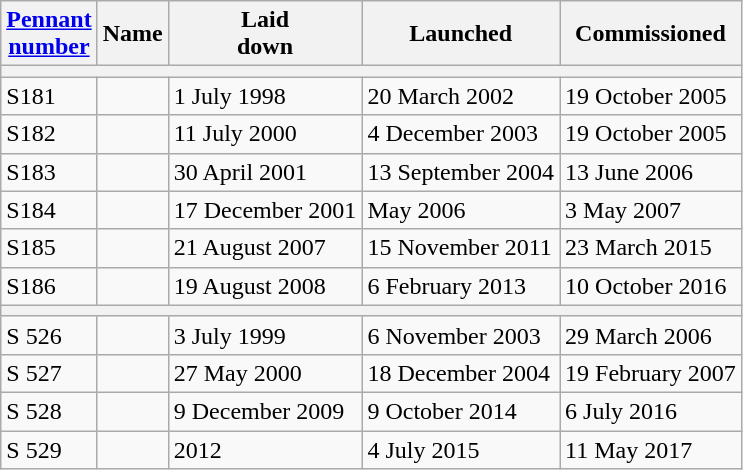<table class="wikitable">
<tr>
<th><a href='#'>Pennant<br>number</a></th>
<th>Name</th>
<th>Laid<br>down</th>
<th>Launched</th>
<th>Commissioned</th>
</tr>
<tr>
<th colspan=5></th>
</tr>
<tr>
<td>S181</td>
<td></td>
<td>1 July 1998</td>
<td>20 March 2002</td>
<td>19 October 2005</td>
</tr>
<tr>
<td>S182</td>
<td></td>
<td>11 July 2000</td>
<td>4 December 2003</td>
<td>19 October 2005</td>
</tr>
<tr>
<td>S183</td>
<td></td>
<td>30 April 2001</td>
<td>13 September 2004</td>
<td>13 June 2006</td>
</tr>
<tr>
<td>S184</td>
<td></td>
<td>17 December 2001</td>
<td>May 2006</td>
<td>3 May 2007</td>
</tr>
<tr>
<td>S185</td>
<td></td>
<td>21 August 2007</td>
<td>15 November 2011</td>
<td>23 March 2015</td>
</tr>
<tr>
<td>S186</td>
<td></td>
<td>19 August 2008</td>
<td>6 February 2013</td>
<td>10 October 2016</td>
</tr>
<tr>
<th colspan=5></th>
</tr>
<tr>
<td>S 526</td>
<td><em></em></td>
<td>3 July 1999</td>
<td>6 November 2003</td>
<td>29 March 2006</td>
</tr>
<tr>
<td>S 527</td>
<td></td>
<td>27 May 2000</td>
<td>18 December 2004</td>
<td>19 February 2007</td>
</tr>
<tr>
<td>S 528</td>
<td><em></em></td>
<td>9 December 2009</td>
<td>9 October 2014</td>
<td>6 July 2016</td>
</tr>
<tr>
<td>S 529</td>
<td><em></em></td>
<td>2012</td>
<td>4 July 2015</td>
<td>11 May 2017</td>
</tr>
</table>
